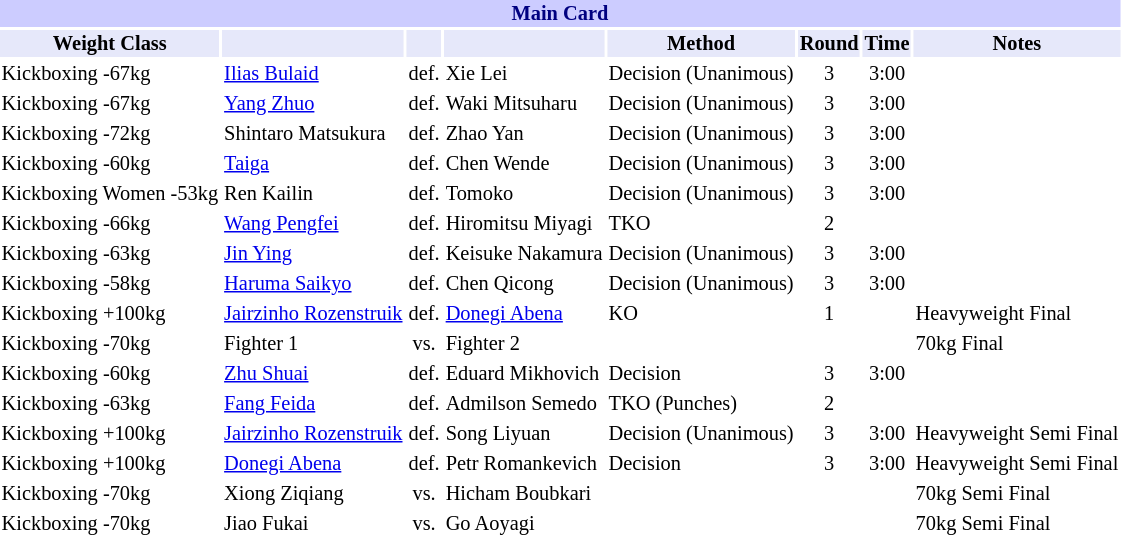<table class="toccolours" style="font-size: 85%;">
<tr>
<th colspan="8" style="background-color: #ccf; color: #000080; text-align: center;"><strong>Main Card</strong></th>
</tr>
<tr>
<th colspan="1" style="background-color: #E6E8FA; color: #000000; text-align: center;">Weight Class</th>
<th colspan="1" style="background-color: #E6E8FA; color: #000000; text-align: center;"></th>
<th colspan="1" style="background-color: #E6E8FA; color: #000000; text-align: center;"></th>
<th colspan="1" style="background-color: #E6E8FA; color: #000000; text-align: center;"></th>
<th colspan="1" style="background-color: #E6E8FA; color: #000000; text-align: center;">Method</th>
<th colspan="1" style="background-color: #E6E8FA; color: #000000; text-align: center;">Round</th>
<th colspan="1" style="background-color: #E6E8FA; color: #000000; text-align: center;">Time</th>
<th colspan="1" style="background-color: #E6E8FA; color: #000000; text-align: center;">Notes</th>
</tr>
<tr>
<td>Kickboxing -67kg</td>
<td> <a href='#'>Ilias Bulaid</a></td>
<td align=center>def.</td>
<td> Xie Lei</td>
<td>Decision (Unanimous)</td>
<td align=center>3</td>
<td align=center>3:00</td>
</tr>
<tr>
<td>Kickboxing -67kg</td>
<td> <a href='#'>Yang Zhuo</a></td>
<td align=center>def.</td>
<td> Waki Mitsuharu</td>
<td>Decision (Unanimous)</td>
<td align=center>3</td>
<td align=center>3:00</td>
</tr>
<tr>
<td>Kickboxing -72kg</td>
<td> Shintaro Matsukura</td>
<td align=center>def.</td>
<td> Zhao Yan</td>
<td>Decision (Unanimous)</td>
<td align=center>3</td>
<td align=center>3:00</td>
</tr>
<tr>
<td>Kickboxing -60kg</td>
<td> <a href='#'>Taiga</a></td>
<td align=center>def.</td>
<td> Chen Wende</td>
<td>Decision (Unanimous)</td>
<td align=center>3</td>
<td align=center>3:00</td>
</tr>
<tr>
<td>Kickboxing Women -53kg</td>
<td> Ren Kailin</td>
<td align=center>def.</td>
<td> Tomoko</td>
<td>Decision (Unanimous)</td>
<td align=center>3</td>
<td align=center>3:00</td>
</tr>
<tr>
<td>Kickboxing -66kg</td>
<td> <a href='#'>Wang Pengfei</a></td>
<td align=center>def.</td>
<td> Hiromitsu Miyagi</td>
<td>TKO</td>
<td align=center>2</td>
<td align=center></td>
</tr>
<tr>
<td>Kickboxing -63kg</td>
<td> <a href='#'>Jin Ying</a></td>
<td align=center>def.</td>
<td> Keisuke Nakamura</td>
<td>Decision (Unanimous)</td>
<td align=center>3</td>
<td align=center>3:00</td>
</tr>
<tr>
<td>Kickboxing -58kg</td>
<td> <a href='#'>Haruma Saikyo</a></td>
<td align=center>def.</td>
<td> Chen Qicong</td>
<td>Decision (Unanimous)</td>
<td align=center>3</td>
<td align=center>3:00</td>
<td></td>
</tr>
<tr>
<td>Kickboxing +100kg</td>
<td> <a href='#'>Jairzinho Rozenstruik</a></td>
<td align=center>def.</td>
<td> <a href='#'>Donegi Abena</a></td>
<td>KO</td>
<td align=center>1</td>
<td align=center></td>
<td>Heavyweight Final</td>
</tr>
<tr>
<td>Kickboxing -70kg</td>
<td> Fighter 1</td>
<td align=center>vs.</td>
<td> Fighter 2</td>
<td></td>
<td align=center></td>
<td align=center></td>
<td>70kg Final</td>
</tr>
<tr>
<td>Kickboxing -60kg</td>
<td> <a href='#'>Zhu Shuai</a></td>
<td align=center>def.</td>
<td> Eduard Mikhovich</td>
<td>Decision</td>
<td align=center>3</td>
<td align=center>3:00</td>
</tr>
<tr>
<td>Kickboxing -63kg</td>
<td> <a href='#'>Fang Feida</a></td>
<td align=center>def.</td>
<td> Admilson Semedo</td>
<td>TKO (Punches)</td>
<td align=center>2</td>
<td align=center></td>
</tr>
<tr>
<td>Kickboxing +100kg</td>
<td> <a href='#'>Jairzinho Rozenstruik</a></td>
<td align=center>def.</td>
<td> Song Liyuan</td>
<td>Decision (Unanimous)</td>
<td align=center>3</td>
<td align=center>3:00</td>
<td>Heavyweight Semi Final</td>
</tr>
<tr>
<td>Kickboxing +100kg</td>
<td> <a href='#'>Donegi Abena</a></td>
<td align=center>def.</td>
<td> Petr Romankevich</td>
<td>Decision</td>
<td align=center>3</td>
<td align=center>3:00</td>
<td>Heavyweight Semi Final</td>
</tr>
<tr>
<td>Kickboxing -70kg</td>
<td> Xiong Ziqiang</td>
<td align=center>vs.</td>
<td> Hicham Boubkari</td>
<td></td>
<td align=center></td>
<td align=center></td>
<td>70kg Semi Final</td>
</tr>
<tr>
<td>Kickboxing -70kg</td>
<td> Jiao Fukai</td>
<td align=center>vs.</td>
<td> Go Aoyagi</td>
<td></td>
<td align=center></td>
<td align=center></td>
<td>70kg Semi Final</td>
</tr>
</table>
